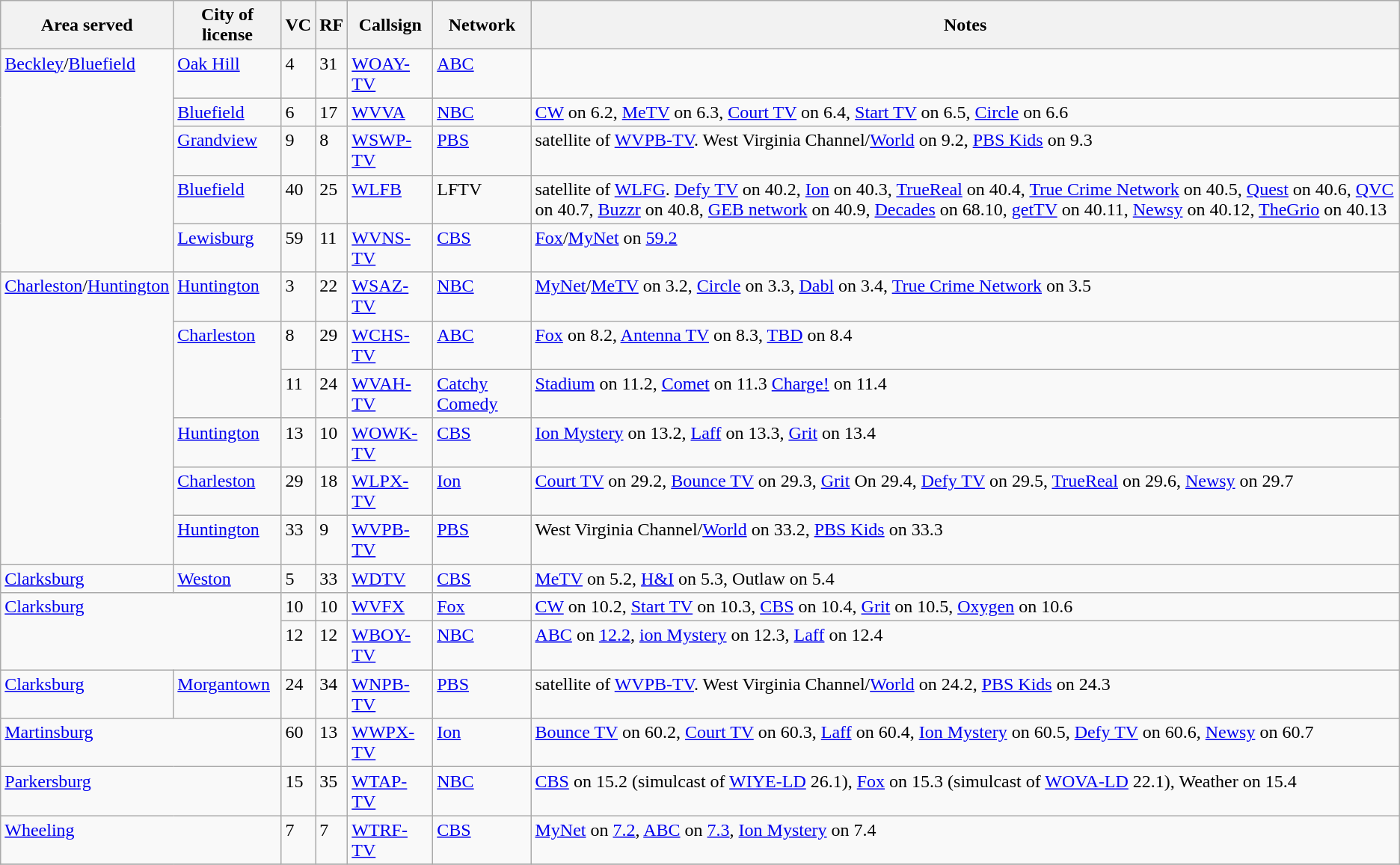<table class="sortable wikitable" style="margin: 1em 1em 1em 0; background: #f9f9f9;">
<tr>
<th>Area served</th>
<th>City of license</th>
<th>VC</th>
<th>RF</th>
<th>Callsign</th>
<th>Network</th>
<th class="unsortable">Notes</th>
</tr>
<tr style="vertical-align: top; text-align: left;">
<td colspan="1" rowspan="5"><a href='#'>Beckley</a>/<a href='#'>Bluefield</a></td>
<td><a href='#'>Oak Hill</a></td>
<td>4</td>
<td>31</td>
<td><a href='#'>WOAY-TV</a></td>
<td><a href='#'>ABC</a></td>
<td></td>
</tr>
<tr style="vertical-align: top; text-align: left;">
<td><a href='#'>Bluefield</a></td>
<td>6</td>
<td>17</td>
<td><a href='#'>WVVA</a></td>
<td><a href='#'>NBC</a></td>
<td><a href='#'>CW</a> on 6.2, <a href='#'>MeTV</a> on 6.3, <a href='#'>Court TV</a> on 6.4, <a href='#'>Start TV</a> on 6.5, <a href='#'>Circle</a> on 6.6</td>
</tr>
<tr style="vertical-align: top; text-align: left;">
<td><a href='#'>Grandview</a></td>
<td>9</td>
<td>8</td>
<td><a href='#'>WSWP-TV</a></td>
<td><a href='#'>PBS</a></td>
<td>satellite of <a href='#'>WVPB-TV</a>. West Virginia Channel/<a href='#'>World</a> on 9.2, <a href='#'>PBS Kids</a> on 9.3</td>
</tr>
<tr style="vertical-align: top; text-align: left;">
<td><a href='#'>Bluefield</a></td>
<td>40</td>
<td>25</td>
<td><a href='#'>WLFB</a></td>
<td>LFTV</td>
<td>satellite of <a href='#'>WLFG</a>. <a href='#'>Defy TV</a> on 40.2, <a href='#'>Ion</a> on 40.3, <a href='#'>TrueReal</a> on 40.4, <a href='#'>True Crime Network</a> on 40.5, <a href='#'>Quest</a> on 40.6, <a href='#'>QVC</a> on 40.7, <a href='#'>Buzzr</a> on 40.8, <a href='#'>GEB network</a> on 40.9, <a href='#'>Decades</a> on 68.10, <a href='#'>getTV</a> on 40.11, <a href='#'>Newsy</a> on 40.12, <a href='#'>TheGrio</a> on 40.13</td>
</tr>
<tr style="vertical-align: top; text-align: left;">
<td><a href='#'>Lewisburg</a></td>
<td>59</td>
<td>11</td>
<td><a href='#'>WVNS-TV</a></td>
<td><a href='#'>CBS</a></td>
<td><a href='#'>Fox</a>/<a href='#'>MyNet</a> on <a href='#'>59.2</a></td>
</tr>
<tr style="vertical-align: top; text-align: left;">
<td colspan="1" rowspan="6"><a href='#'>Charleston</a>/<a href='#'>Huntington</a></td>
<td><a href='#'>Huntington</a></td>
<td>3</td>
<td>22</td>
<td><a href='#'>WSAZ-TV</a></td>
<td><a href='#'>NBC</a></td>
<td><a href='#'>MyNet</a>/<a href='#'>MeTV</a> on 3.2, <a href='#'>Circle</a> on 3.3, <a href='#'>Dabl</a> on 3.4, <a href='#'>True Crime Network</a> on 3.5</td>
</tr>
<tr style="vertical-align: top; text-align: left;">
<td colspan="1" rowspan="2"><a href='#'>Charleston</a></td>
<td>8</td>
<td>29</td>
<td><a href='#'>WCHS-TV</a></td>
<td><a href='#'>ABC</a></td>
<td><a href='#'>Fox</a> on 8.2, <a href='#'>Antenna TV</a> on 8.3, <a href='#'>TBD</a> on 8.4</td>
</tr>
<tr style="vertical-align: top; text-align: left;">
<td>11</td>
<td>24</td>
<td><a href='#'>WVAH-TV</a></td>
<td><a href='#'>Catchy Comedy</a></td>
<td><a href='#'>Stadium</a> on 11.2, <a href='#'>Comet</a> on 11.3 <a href='#'>Charge!</a> on 11.4</td>
</tr>
<tr style="vertical-align: top; text-align: left;">
<td><a href='#'>Huntington</a></td>
<td>13</td>
<td>10</td>
<td><a href='#'>WOWK-TV</a></td>
<td><a href='#'>CBS</a></td>
<td><a href='#'>Ion Mystery</a> on 13.2, <a href='#'>Laff</a> on 13.3, <a href='#'>Grit</a> on 13.4</td>
</tr>
<tr style="vertical-align: top; text-align: left;">
<td><a href='#'>Charleston</a></td>
<td>29</td>
<td>18</td>
<td><a href='#'>WLPX-TV</a></td>
<td><a href='#'>Ion</a></td>
<td><a href='#'>Court TV</a> on 29.2, <a href='#'>Bounce TV</a> on 29.3, <a href='#'>Grit</a> On 29.4, <a href='#'>Defy TV</a> on 29.5, <a href='#'>TrueReal</a> on 29.6, <a href='#'>Newsy</a> on 29.7</td>
</tr>
<tr style="vertical-align: top; text-align: left;">
<td><a href='#'>Huntington</a></td>
<td>33</td>
<td>9</td>
<td><a href='#'>WVPB-TV</a></td>
<td><a href='#'>PBS</a></td>
<td>West Virginia Channel/<a href='#'>World</a> on 33.2, <a href='#'>PBS Kids</a> on 33.3</td>
</tr>
<tr style="vertical-align: top; text-align: left;">
<td><a href='#'>Clarksburg</a></td>
<td><a href='#'>Weston</a></td>
<td>5</td>
<td>33</td>
<td><a href='#'>WDTV</a></td>
<td><a href='#'>CBS</a></td>
<td><a href='#'>MeTV</a> on 5.2, <a href='#'>H&I</a> on 5.3, Outlaw on 5.4</td>
</tr>
<tr style="vertical-align: top; text-align: left;">
<td colspan="2" rowspan="2"><a href='#'>Clarksburg</a></td>
<td>10</td>
<td>10</td>
<td><a href='#'>WVFX</a></td>
<td><a href='#'>Fox</a></td>
<td><a href='#'>CW</a> on 10.2, <a href='#'>Start TV</a> on 10.3, <a href='#'>CBS</a> on 10.4, <a href='#'>Grit</a> on 10.5, <a href='#'>Oxygen</a> on 10.6</td>
</tr>
<tr style="vertical-align: top; text-align: left;">
<td>12</td>
<td>12</td>
<td><a href='#'>WBOY-TV</a></td>
<td><a href='#'>NBC</a></td>
<td><a href='#'>ABC</a> on <a href='#'>12.2</a>, <a href='#'>ion Mystery</a> on 12.3, <a href='#'>Laff</a> on 12.4</td>
</tr>
<tr style="vertical-align: top; text-align: left;">
<td><a href='#'>Clarksburg</a></td>
<td><a href='#'>Morgantown</a></td>
<td>24</td>
<td>34</td>
<td><a href='#'>WNPB-TV</a></td>
<td><a href='#'>PBS</a></td>
<td>satellite of <a href='#'>WVPB-TV</a>. West Virginia Channel/<a href='#'>World</a> on 24.2, <a href='#'>PBS Kids</a> on 24.3</td>
</tr>
<tr style="vertical-align: top; text-align: left;">
<td colspan="2" rowspan="1"><a href='#'>Martinsburg</a></td>
<td>60</td>
<td>13</td>
<td><a href='#'>WWPX-TV</a></td>
<td><a href='#'>Ion</a></td>
<td><a href='#'>Bounce TV</a> on 60.2, <a href='#'>Court TV</a> on 60.3, <a href='#'>Laff</a> on 60.4, <a href='#'>Ion Mystery</a> on 60.5, <a href='#'>Defy TV</a> on 60.6, <a href='#'>Newsy</a> on 60.7</td>
</tr>
<tr style="vertical-align: top; text-align: left;">
<td colspan="2" rowspan="1"><a href='#'>Parkersburg</a></td>
<td>15</td>
<td>35</td>
<td><a href='#'>WTAP-TV</a></td>
<td><a href='#'>NBC</a></td>
<td><a href='#'>CBS</a> on 15.2 (simulcast of <a href='#'>WIYE-LD</a> 26.1), <a href='#'>Fox</a> on 15.3 (simulcast of <a href='#'>WOVA-LD</a> 22.1), Weather on 15.4</td>
</tr>
<tr style="vertical-align: top; text-align: left;">
<td colspan="2" rowspan="1"><a href='#'>Wheeling</a></td>
<td>7</td>
<td>7</td>
<td><a href='#'>WTRF-TV</a></td>
<td><a href='#'>CBS</a></td>
<td><a href='#'>MyNet</a> on <a href='#'>7.2</a>, <a href='#'>ABC</a> on <a href='#'>7.3</a>, <a href='#'>Ion Mystery</a> on 7.4</td>
</tr>
<tr style="vertical-align: top; text-align: left;">
</tr>
</table>
